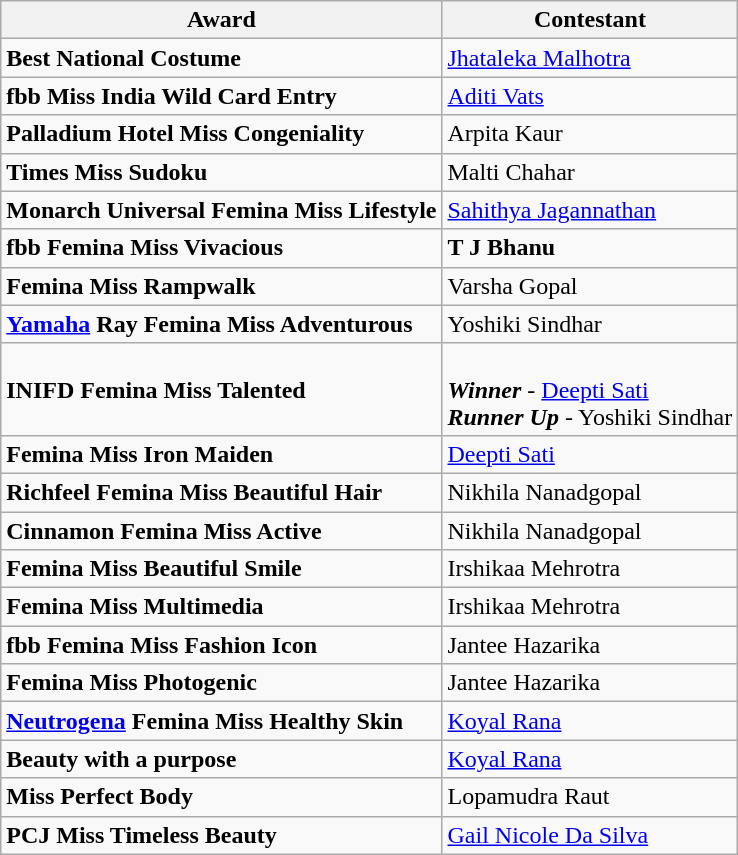<table class="wikitable">
<tr>
<th>Award</th>
<th>Contestant</th>
</tr>
<tr>
<td><strong>Best National Costume</strong></td>
<td><a href='#'>Jhataleka Malhotra</a></td>
</tr>
<tr>
<td><strong>fbb Miss India Wild Card Entry</strong></td>
<td><a href='#'>Aditi Vats</a></td>
</tr>
<tr>
<td><strong>Palladium Hotel Miss Congeniality</strong></td>
<td>Arpita Kaur</td>
</tr>
<tr>
<td><strong>Times Miss Sudoku</strong></td>
<td>Malti Chahar</td>
</tr>
<tr>
<td><strong>Monarch Universal Femina Miss Lifestyle</strong></td>
<td><a href='#'>Sahithya Jagannathan</a></td>
</tr>
<tr>
<td><strong>fbb Femina Miss Vivacious </strong></td>
<td><strong>T J Bhanu</strong></td>
</tr>
<tr>
<td><strong>Femina Miss Rampwalk </strong></td>
<td>Varsha Gopal</td>
</tr>
<tr>
<td><strong><a href='#'>Yamaha</a> Ray Femina Miss Adventurous</strong></td>
<td>Yoshiki Sindhar</td>
</tr>
<tr>
<td><strong>INIFD Femina Miss Talented</strong></td>
<td><br><strong><em>Winner</em></strong> - <a href='#'>Deepti Sati</a><br>
<strong><em>Runner Up</em></strong> - Yoshiki Sindhar</td>
</tr>
<tr>
<td><strong>Femina Miss Iron Maiden</strong></td>
<td><a href='#'>Deepti Sati</a></td>
</tr>
<tr>
<td><strong>Richfeel Femina Miss Beautiful Hair</strong></td>
<td>Nikhila Nanadgopal</td>
</tr>
<tr>
<td><strong>Cinnamon Femina Miss Active</strong></td>
<td>Nikhila Nanadgopal</td>
</tr>
<tr>
<td><strong>Femina Miss Beautiful Smile</strong></td>
<td>Irshikaa Mehrotra</td>
</tr>
<tr>
<td><strong>Femina Miss Multimedia</strong></td>
<td>Irshikaa Mehrotra</td>
</tr>
<tr>
<td><strong>fbb Femina Miss Fashion Icon</strong></td>
<td>Jantee Hazarika</td>
</tr>
<tr>
<td><strong>Femina Miss Photogenic</strong></td>
<td>Jantee Hazarika</td>
</tr>
<tr>
<td><strong><a href='#'>Neutrogena</a> Femina Miss Healthy Skin</strong></td>
<td><a href='#'>Koyal Rana</a></td>
</tr>
<tr>
<td><strong>Beauty with a purpose</strong></td>
<td><a href='#'>Koyal Rana</a></td>
</tr>
<tr>
<td><strong>Miss Perfect Body</strong></td>
<td>Lopamudra Raut</td>
</tr>
<tr>
<td><strong>PCJ Miss Timeless Beauty</strong></td>
<td><a href='#'>Gail Nicole Da Silva</a></td>
</tr>
</table>
